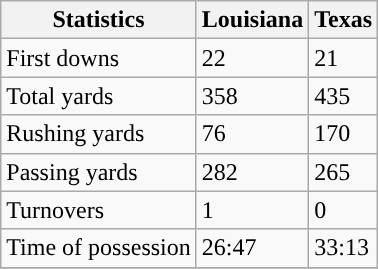<table class="wikitable">
<tr>
<th>Statistics</th>
<th>Louisiana</th>
<th>Texas</th>
</tr>
<tr>
<td>First downs</td>
<td>22</td>
<td>21</td>
</tr>
<tr>
<td>Total yards</td>
<td>358</td>
<td>435</td>
</tr>
<tr>
<td>Rushing yards</td>
<td>76</td>
<td>170</td>
</tr>
<tr>
<td>Passing yards</td>
<td>282</td>
<td>265</td>
</tr>
<tr>
<td>Turnovers</td>
<td>1</td>
<td>0</td>
</tr>
<tr>
<td>Time of possession</td>
<td>26:47</td>
<td>33:13</td>
</tr>
<tr>
</tr>
</table>
